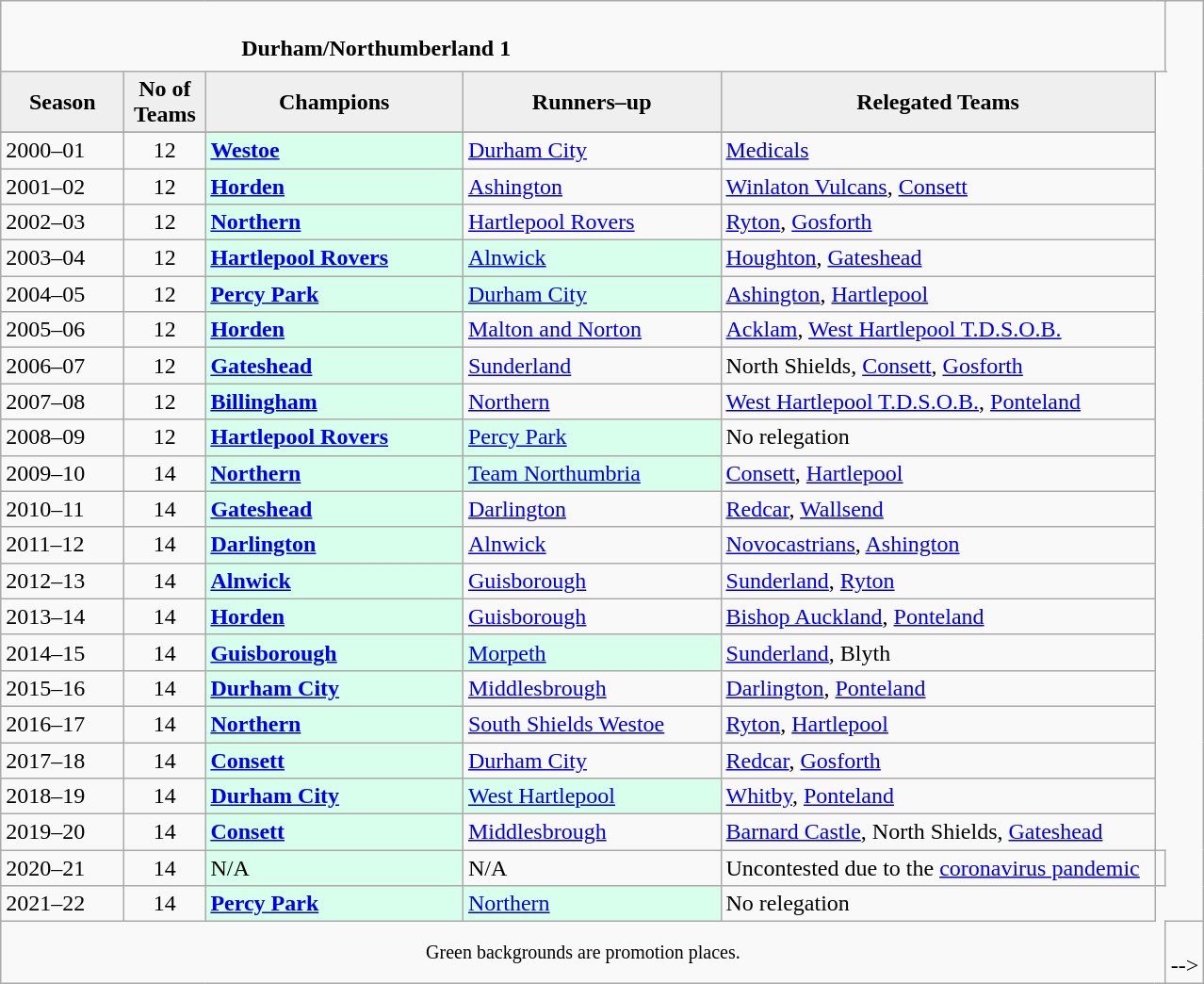<table class="wikitable" style="text-align: left;">
<tr>
<td colspan="11" cellpadding="0" cellspacing="0"><br><table border="0" style="width:100%;" cellpadding="0" cellspacing="0">
<tr>
<td style="width:20%; border:0;"></td>
<td style="border:0;"><strong>Durham/Northumberland 1</strong></td>
<td style="width:20%; border:0;"></td>
</tr>
</table>
</td>
</tr>
<tr>
<th style="background:#efefef; width:80px;">Season</th>
<th style="background:#efefef; width:50px;">No of Teams</th>
<th style="background:#efefef; width:175px;">Champions</th>
<th style="background:#efefef; width:175px;">Runners–up</th>
<th style="background:#efefef; width:300px;">Relegated Teams</th>
</tr>
<tr align=left>
</tr>
<tr>
<td>2000–01</td>
<td style="text-align: center;">12</td>
<td style="background:#d8ffeb;"><strong><a href='#'>Westoe</a></strong></td>
<td><a href='#'>Durham City</a></td>
<td><a href='#'>Medicals</a></td>
</tr>
<tr>
<td>2001–02</td>
<td style="text-align: center;">12</td>
<td style="background:#d8ffeb;"><strong><a href='#'>Horden</a></strong></td>
<td><a href='#'>Ashington</a></td>
<td><a href='#'>Winlaton Vulcans</a>, <a href='#'>Consett</a></td>
</tr>
<tr>
<td>2002–03</td>
<td style="text-align: center;">12</td>
<td style="background:#d8ffeb;"><strong><a href='#'>Northern</a></strong></td>
<td><a href='#'>Hartlepool Rovers</a></td>
<td><a href='#'>Ryton</a>, <a href='#'>Gosforth</a></td>
</tr>
<tr>
<td>2003–04</td>
<td style="text-align: center;">12</td>
<td style="background:#d8ffeb;"><strong><a href='#'>Hartlepool Rovers</a></strong></td>
<td style="background:#d8ffeb;"><a href='#'>Alnwick</a></td>
<td><a href='#'>Houghton</a>, <a href='#'>Gateshead</a></td>
</tr>
<tr>
<td>2004–05</td>
<td style="text-align: center;">12</td>
<td style="background:#d8ffeb;"><strong><a href='#'>Percy Park</a></strong></td>
<td style="background:#d8ffeb;"><a href='#'>Durham City</a></td>
<td><a href='#'>Ashington</a>, <a href='#'>Hartlepool</a></td>
</tr>
<tr>
<td>2005–06</td>
<td style="text-align: center;">12</td>
<td style="background:#d8ffeb;"><strong><a href='#'>Horden</a></strong></td>
<td><a href='#'>Malton and Norton</a></td>
<td><a href='#'>Acklam</a>, <a href='#'>West Hartlepool T.D.S.O.B.</a></td>
</tr>
<tr>
<td>2006–07</td>
<td style="text-align: center;">12</td>
<td style="background:#d8ffeb;"><strong><a href='#'>Gateshead</a></strong></td>
<td><a href='#'>Sunderland</a></td>
<td>North Shields, <a href='#'>Consett</a>, <a href='#'>Gosforth</a></td>
</tr>
<tr>
<td>2007–08</td>
<td style="text-align: center;">12</td>
<td style="background:#d8ffeb;"><strong><a href='#'>Billingham</a></strong></td>
<td><a href='#'>Northern</a></td>
<td><a href='#'>West Hartlepool T.D.S.O.B.</a>, <a href='#'>Ponteland</a></td>
</tr>
<tr>
<td>2008–09</td>
<td style="text-align: center;">12</td>
<td style="background:#d8ffeb;"><strong><a href='#'>Hartlepool Rovers</a></strong></td>
<td style="background:#d8ffeb;"><a href='#'>Percy Park</a></td>
<td>No relegation</td>
</tr>
<tr>
<td>2009–10</td>
<td style="text-align: center;">14</td>
<td style="background:#d8ffeb;"><strong><a href='#'>Northern</a></strong></td>
<td style="background:#d8ffeb;"><a href='#'>Team Northumbria</a></td>
<td><a href='#'>Consett</a>, <a href='#'>Hartlepool</a></td>
</tr>
<tr>
<td>2010–11</td>
<td style="text-align: center;">14</td>
<td style="background:#d8ffeb;"><strong><a href='#'>Gateshead</a></strong></td>
<td><a href='#'>Darlington</a></td>
<td><a href='#'>Redcar</a>, <a href='#'>Wallsend</a></td>
</tr>
<tr>
<td>2011–12</td>
<td style="text-align: center;">14</td>
<td style="background:#d8ffeb;"><strong><a href='#'>Darlington</a></strong></td>
<td><a href='#'>Alnwick</a></td>
<td><a href='#'>Novocastrians</a>, <a href='#'>Ashington</a></td>
</tr>
<tr>
<td>2012–13</td>
<td style="text-align: center;">14</td>
<td style="background:#d8ffeb;"><strong><a href='#'>Alnwick</a></strong></td>
<td><a href='#'>Guisborough</a></td>
<td><a href='#'>Sunderland</a>, <a href='#'>Ryton</a></td>
</tr>
<tr>
<td>2013–14</td>
<td style="text-align: center;">14</td>
<td style="background:#d8ffeb;"><strong><a href='#'>Horden</a></strong></td>
<td><a href='#'>Guisborough</a></td>
<td><a href='#'>Bishop Auckland</a>, <a href='#'>Ponteland</a></td>
</tr>
<tr>
<td>2014–15</td>
<td style="text-align: center;">14</td>
<td style="background:#d8ffeb;"><strong><a href='#'>Guisborough</a></strong></td>
<td style="background:#d8ffeb;"><a href='#'>Morpeth</a></td>
<td><a href='#'>Sunderland</a>, Blyth</td>
</tr>
<tr>
<td>2015–16</td>
<td style="text-align: center;">14</td>
<td style="background:#d8ffeb;"><strong><a href='#'>Durham City</a></strong></td>
<td><a href='#'>Middlesbrough</a></td>
<td><a href='#'>Darlington</a>, <a href='#'>Ponteland</a></td>
</tr>
<tr>
<td>2016–17</td>
<td style="text-align: center;">14</td>
<td style="background:#d8ffeb;"><strong><a href='#'>Northern</a></strong></td>
<td><a href='#'>South Shields Westoe</a></td>
<td><a href='#'>Ryton</a>, <a href='#'>Hartlepool</a></td>
</tr>
<tr>
<td>2017–18</td>
<td style="text-align: center;">14</td>
<td style="background:#d8ffeb;"><strong><a href='#'>Consett</a></strong></td>
<td><a href='#'>Durham City</a></td>
<td><a href='#'>Redcar</a>, <a href='#'>Gosforth</a></td>
</tr>
<tr>
<td>2018–19</td>
<td style="text-align: center;">14</td>
<td style="background:#d8ffeb;"><strong><a href='#'>Durham City</a></strong></td>
<td style="background:#d8ffeb;"><a href='#'>West Hartlepool</a></td>
<td><a href='#'>Whitby</a>, <a href='#'>Ponteland</a></td>
</tr>
<tr>
<td>2019–20</td>
<td style="text-align: center;">14</td>
<td style="background:#d8ffeb;"><strong><a href='#'>Consett</a></strong></td>
<td><a href='#'>Middlesbrough</a></td>
<td><a href='#'>Barnard Castle</a>, North Shields, <a href='#'>Gateshead</a></td>
</tr>
<tr>
<td>2020–21</td>
<td style="text-align: center;">14</td>
<td style="background:#d8ffeb;">N/A</td>
<td>N/A</td>
<td>Uncontested due to the <a href='#'>coronavirus pandemic</a></td>
<td></td>
</tr>
<tr>
<td>2021–22</td>
<td style="text-align: center;">14</td>
<td style="background:#d8ffeb;"><strong><a href='#'>Percy Park</a></strong></td>
<td style="background:#d8ffeb;"><a href='#'>Northern</a></td>
<td>No relegation</td>
</tr>
<tr>
<td colspan="15"  style="border:0; font-size:smaller; text-align:center;">Green backgrounds are promotion places.</td>
<td><br>--></td>
</tr>
</table>
